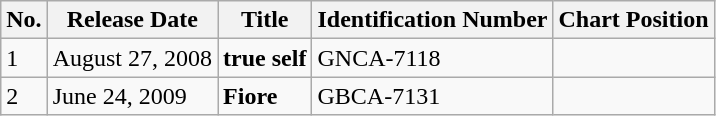<table class="wikitable">
<tr>
<th>No.</th>
<th>Release Date</th>
<th>Title</th>
<th>Identification Number</th>
<th>Chart Position</th>
</tr>
<tr>
<td>1</td>
<td>August 27, 2008</td>
<td><strong>true self</strong></td>
<td>GNCA-7118</td>
<td></td>
</tr>
<tr>
<td>2</td>
<td>June 24, 2009</td>
<td><strong>Fiore</strong></td>
<td>GBCA-7131</td>
<td></td>
</tr>
</table>
